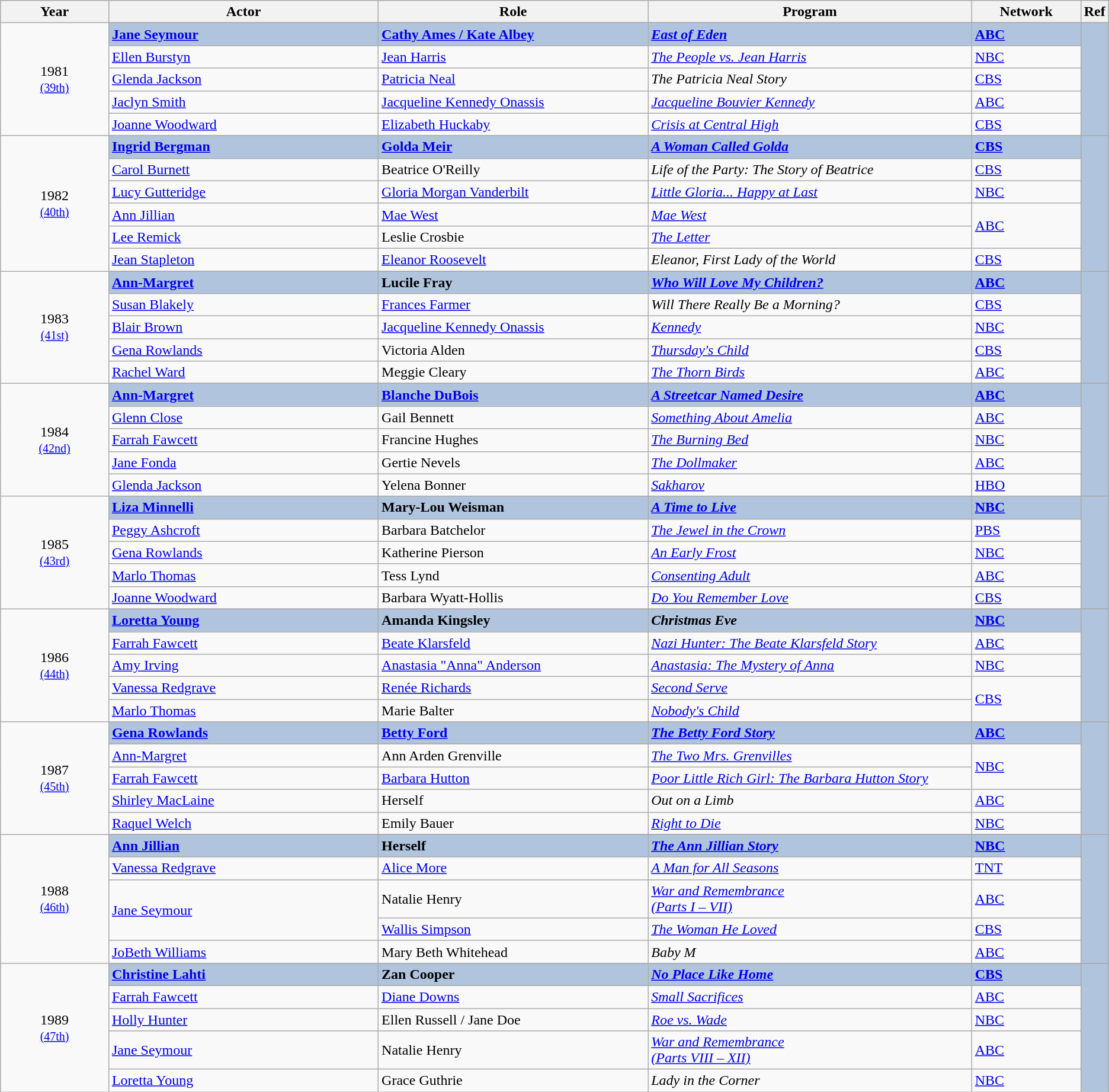<table class="wikitable">
<tr>
<th style="width:10%;">Year</th>
<th style="width:25%;">Actor</th>
<th style="width:25%;">Role</th>
<th style="width:30%;">Program</th>
<th style="width:10%;">Network</th>
<th style="width:5%;">Ref</th>
</tr>
<tr>
<td rowspan="6" style="text-align:center;">1981 <br><small><a href='#'>(39th)</a></small></td>
</tr>
<tr style="background:#B0C4DE;">
<td><strong><a href='#'>Jane Seymour</a> </strong></td>
<td><strong><a href='#'>Cathy Ames / Kate Albey</a></strong></td>
<td><strong><em><a href='#'>East of Eden</a></em></strong></td>
<td><strong><a href='#'>ABC</a></strong></td>
<td rowspan="5"></td>
</tr>
<tr>
<td><a href='#'>Ellen Burstyn</a></td>
<td><a href='#'>Jean Harris</a></td>
<td><em><a href='#'>The People vs. Jean Harris</a></em></td>
<td><a href='#'>NBC</a></td>
</tr>
<tr>
<td><a href='#'>Glenda Jackson</a></td>
<td><a href='#'>Patricia Neal</a></td>
<td><em>The Patricia Neal Story</em></td>
<td><a href='#'>CBS</a></td>
</tr>
<tr>
<td><a href='#'>Jaclyn Smith</a></td>
<td><a href='#'>Jacqueline Kennedy Onassis</a></td>
<td><em><a href='#'>Jacqueline Bouvier Kennedy</a></em></td>
<td><a href='#'>ABC</a></td>
</tr>
<tr>
<td><a href='#'>Joanne Woodward</a></td>
<td><a href='#'>Elizabeth Huckaby</a></td>
<td><em><a href='#'>Crisis at Central High</a></em></td>
<td><a href='#'>CBS</a></td>
</tr>
<tr>
<td rowspan="7" style="text-align:center;">1982 <br><small><a href='#'>(40th)</a></small></td>
</tr>
<tr style="background:#B0C4DE;">
<td><strong><a href='#'>Ingrid Bergman</a> </strong></td>
<td><strong><a href='#'>Golda Meir</a></strong></td>
<td><strong><em><a href='#'>A Woman Called Golda</a></em></strong></td>
<td><strong><a href='#'>CBS</a></strong></td>
<td rowspan="6"></td>
</tr>
<tr>
<td><a href='#'>Carol Burnett</a></td>
<td>Beatrice O'Reilly</td>
<td><em>Life of the Party: The Story of Beatrice</em></td>
<td><a href='#'>CBS</a></td>
</tr>
<tr>
<td><a href='#'>Lucy Gutteridge</a></td>
<td><a href='#'>Gloria Morgan Vanderbilt</a></td>
<td><em><a href='#'>Little Gloria... Happy at Last</a></em></td>
<td><a href='#'>NBC</a></td>
</tr>
<tr>
<td><a href='#'>Ann Jillian</a></td>
<td><a href='#'>Mae West</a></td>
<td><em><a href='#'>Mae West</a></em></td>
<td rowspan="2"><a href='#'>ABC</a></td>
</tr>
<tr>
<td><a href='#'>Lee Remick</a></td>
<td>Leslie Crosbie</td>
<td><em><a href='#'>The Letter</a></em></td>
</tr>
<tr>
<td><a href='#'>Jean Stapleton</a></td>
<td><a href='#'>Eleanor Roosevelt</a></td>
<td><em>Eleanor, First Lady of the World</em></td>
<td><a href='#'>CBS</a></td>
</tr>
<tr>
<td rowspan="6" style="text-align:center;">1983 <br><small><a href='#'>(41st)</a></small></td>
</tr>
<tr style="background:#B0C4DE;">
<td><strong><a href='#'>Ann-Margret</a> </strong></td>
<td><strong>Lucile Fray</strong></td>
<td><strong><em><a href='#'>Who Will Love My Children?</a></em></strong></td>
<td><strong><a href='#'>ABC</a></strong></td>
<td rowspan="5"></td>
</tr>
<tr>
<td><a href='#'>Susan Blakely</a></td>
<td><a href='#'>Frances Farmer</a></td>
<td><em>Will There Really Be a Morning?</em></td>
<td><a href='#'>CBS</a></td>
</tr>
<tr>
<td><a href='#'>Blair Brown</a></td>
<td><a href='#'>Jacqueline Kennedy Onassis</a></td>
<td><em><a href='#'>Kennedy</a></em></td>
<td><a href='#'>NBC</a></td>
</tr>
<tr>
<td><a href='#'>Gena Rowlands</a></td>
<td>Victoria Alden</td>
<td><em><a href='#'>Thursday's Child</a></em></td>
<td><a href='#'>CBS</a></td>
</tr>
<tr>
<td><a href='#'>Rachel Ward</a></td>
<td>Meggie Cleary</td>
<td><em><a href='#'>The Thorn Birds</a></em></td>
<td><a href='#'>ABC</a></td>
</tr>
<tr>
<td rowspan="6" style="text-align:center;">1984 <br><small><a href='#'>(42nd)</a></small></td>
</tr>
<tr style="background:#B0C4DE;">
<td><strong><a href='#'>Ann-Margret</a> </strong></td>
<td><strong><a href='#'>Blanche DuBois</a></strong></td>
<td><strong><em><a href='#'>A Streetcar Named Desire</a></em></strong></td>
<td><strong><a href='#'>ABC</a></strong></td>
<td rowspan="5"></td>
</tr>
<tr>
<td><a href='#'>Glenn Close</a></td>
<td>Gail Bennett</td>
<td><em><a href='#'>Something About Amelia</a></em></td>
<td><a href='#'>ABC</a></td>
</tr>
<tr>
<td><a href='#'>Farrah Fawcett</a></td>
<td>Francine Hughes</td>
<td><em><a href='#'>The Burning Bed</a></em></td>
<td><a href='#'>NBC</a></td>
</tr>
<tr>
<td><a href='#'>Jane Fonda</a></td>
<td>Gertie Nevels</td>
<td><em><a href='#'>The Dollmaker</a></em></td>
<td><a href='#'>ABC</a></td>
</tr>
<tr>
<td><a href='#'>Glenda Jackson</a></td>
<td>Yelena Bonner</td>
<td><em><a href='#'>Sakharov</a></em></td>
<td><a href='#'>HBO</a></td>
</tr>
<tr>
<td rowspan="6" style="text-align:center;">1985 <br><small><a href='#'>(43rd)</a></small></td>
</tr>
<tr style="background:#B0C4DE;">
<td><strong><a href='#'>Liza Minnelli</a> </strong></td>
<td><strong>Mary-Lou Weisman</strong></td>
<td><strong><em><a href='#'>A Time to Live</a></em></strong></td>
<td><strong><a href='#'>NBC</a></strong></td>
<td rowspan="5"></td>
</tr>
<tr>
<td><a href='#'>Peggy Ashcroft</a></td>
<td>Barbara Batchelor</td>
<td><em><a href='#'>The Jewel in the Crown</a></em></td>
<td><a href='#'>PBS</a></td>
</tr>
<tr>
<td><a href='#'>Gena Rowlands</a></td>
<td>Katherine Pierson</td>
<td><em><a href='#'>An Early Frost</a></em></td>
<td><a href='#'>NBC</a></td>
</tr>
<tr>
<td><a href='#'>Marlo Thomas</a></td>
<td>Tess Lynd</td>
<td><em><a href='#'>Consenting Adult</a></em></td>
<td><a href='#'>ABC</a></td>
</tr>
<tr>
<td><a href='#'>Joanne Woodward</a></td>
<td>Barbara Wyatt-Hollis</td>
<td><em><a href='#'>Do You Remember Love</a></em></td>
<td><a href='#'>CBS</a></td>
</tr>
<tr>
<td rowspan="6" style="text-align:center;">1986 <br><small><a href='#'>(44th)</a></small></td>
</tr>
<tr style="background:#B0C4DE;">
<td><strong><a href='#'>Loretta Young</a> </strong></td>
<td><strong>Amanda Kingsley</strong></td>
<td><strong><em>Christmas Eve</em></strong></td>
<td><strong><a href='#'>NBC</a></strong></td>
<td rowspan="5"></td>
</tr>
<tr>
<td><a href='#'>Farrah Fawcett</a></td>
<td><a href='#'>Beate Klarsfeld</a></td>
<td><em><a href='#'>Nazi Hunter: The Beate Klarsfeld Story</a></em></td>
<td><a href='#'>ABC</a></td>
</tr>
<tr>
<td><a href='#'>Amy Irving</a></td>
<td><a href='#'>Anastasia "Anna" Anderson</a></td>
<td><em><a href='#'>Anastasia: The Mystery of Anna</a></em></td>
<td><a href='#'>NBC</a></td>
</tr>
<tr>
<td><a href='#'>Vanessa Redgrave</a></td>
<td><a href='#'>Renée Richards</a></td>
<td><em><a href='#'>Second Serve</a></em></td>
<td rowspan="2"><a href='#'>CBS</a></td>
</tr>
<tr>
<td><a href='#'>Marlo Thomas</a></td>
<td>Marie Balter</td>
<td><em><a href='#'>Nobody's Child</a></em></td>
</tr>
<tr>
<td rowspan="6" style="text-align:center;">1987 <br><small><a href='#'>(45th)</a></small></td>
</tr>
<tr style="background:#B0C4DE;">
<td><strong><a href='#'>Gena Rowlands</a> </strong></td>
<td><strong><a href='#'>Betty Ford</a></strong></td>
<td><strong><em><a href='#'>The Betty Ford Story</a></em></strong></td>
<td><strong><a href='#'>ABC</a></strong></td>
<td rowspan="5"></td>
</tr>
<tr>
<td><a href='#'>Ann-Margret</a></td>
<td>Ann Arden Grenville</td>
<td><em><a href='#'>The Two Mrs. Grenvilles</a></em></td>
<td rowspan="2"><a href='#'>NBC</a></td>
</tr>
<tr>
<td><a href='#'>Farrah Fawcett</a></td>
<td><a href='#'>Barbara Hutton</a></td>
<td><em><a href='#'>Poor Little Rich Girl: The Barbara Hutton Story</a></em></td>
</tr>
<tr>
<td><a href='#'>Shirley MacLaine</a></td>
<td>Herself</td>
<td><em>Out on a Limb</em></td>
<td><a href='#'>ABC</a></td>
</tr>
<tr>
<td><a href='#'>Raquel Welch</a></td>
<td>Emily Bauer</td>
<td><em><a href='#'>Right to Die</a></em></td>
<td><a href='#'>NBC</a></td>
</tr>
<tr>
<td rowspan="6" style="text-align:center;">1988 <br><small><a href='#'>(46th)</a></small></td>
</tr>
<tr style="background:#B0C4DE;">
<td><strong><a href='#'>Ann Jillian</a> </strong></td>
<td><strong>Herself</strong></td>
<td><strong><em><a href='#'>The Ann Jillian Story</a></em></strong></td>
<td><strong><a href='#'>NBC</a></strong></td>
<td rowspan="5"></td>
</tr>
<tr>
<td><a href='#'>Vanessa Redgrave</a></td>
<td><a href='#'>Alice More</a></td>
<td><em><a href='#'>A Man for All Seasons</a></em></td>
<td><a href='#'>TNT</a></td>
</tr>
<tr>
<td rowspan="2"><a href='#'>Jane Seymour</a></td>
<td>Natalie Henry</td>
<td><em><a href='#'>War and Remembrance <br> (Parts I – VII)</a></em></td>
<td><a href='#'>ABC</a></td>
</tr>
<tr>
<td><a href='#'>Wallis Simpson</a></td>
<td><em><a href='#'>The Woman He Loved</a></em></td>
<td><a href='#'>CBS</a></td>
</tr>
<tr>
<td><a href='#'>JoBeth Williams</a></td>
<td>Mary Beth Whitehead</td>
<td><em>Baby M</em></td>
<td><a href='#'>ABC</a></td>
</tr>
<tr>
<td rowspan="6" style="text-align:center;">1989 <br><small><a href='#'>(47th)</a></small></td>
</tr>
<tr style="background:#B0C4DE;">
<td><strong><a href='#'>Christine Lahti</a> </strong></td>
<td><strong>Zan Cooper</strong></td>
<td><strong><em><a href='#'>No Place Like Home</a></em></strong></td>
<td><strong><a href='#'>CBS</a></strong></td>
<td rowspan="5"></td>
</tr>
<tr>
<td><a href='#'>Farrah Fawcett</a></td>
<td><a href='#'>Diane Downs</a></td>
<td><em><a href='#'>Small Sacrifices</a></em></td>
<td><a href='#'>ABC</a></td>
</tr>
<tr>
<td><a href='#'>Holly Hunter</a></td>
<td>Ellen Russell / Jane Doe</td>
<td><em><a href='#'>Roe vs. Wade</a></em></td>
<td><a href='#'>NBC</a></td>
</tr>
<tr>
<td><a href='#'>Jane Seymour</a></td>
<td>Natalie Henry</td>
<td><em><a href='#'>War and Remembrance <br> (Parts VIII – XII)</a></em></td>
<td><a href='#'>ABC</a></td>
</tr>
<tr>
<td><a href='#'>Loretta Young</a></td>
<td>Grace Guthrie</td>
<td><em>Lady in the Corner</em></td>
<td><a href='#'>NBC</a></td>
</tr>
</table>
